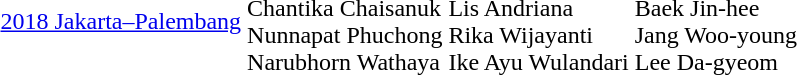<table>
<tr>
<td><a href='#'>2018 Jakarta–Palembang</a></td>
<td><br>Chantika Chaisanuk<br>Nunnapat Phuchong<br>Narubhorn Wathaya</td>
<td><br>Lis Andriana<br>Rika Wijayanti<br>Ike Ayu Wulandari</td>
<td><br>Baek Jin-hee<br>Jang Woo-young<br>Lee Da-gyeom</td>
</tr>
</table>
